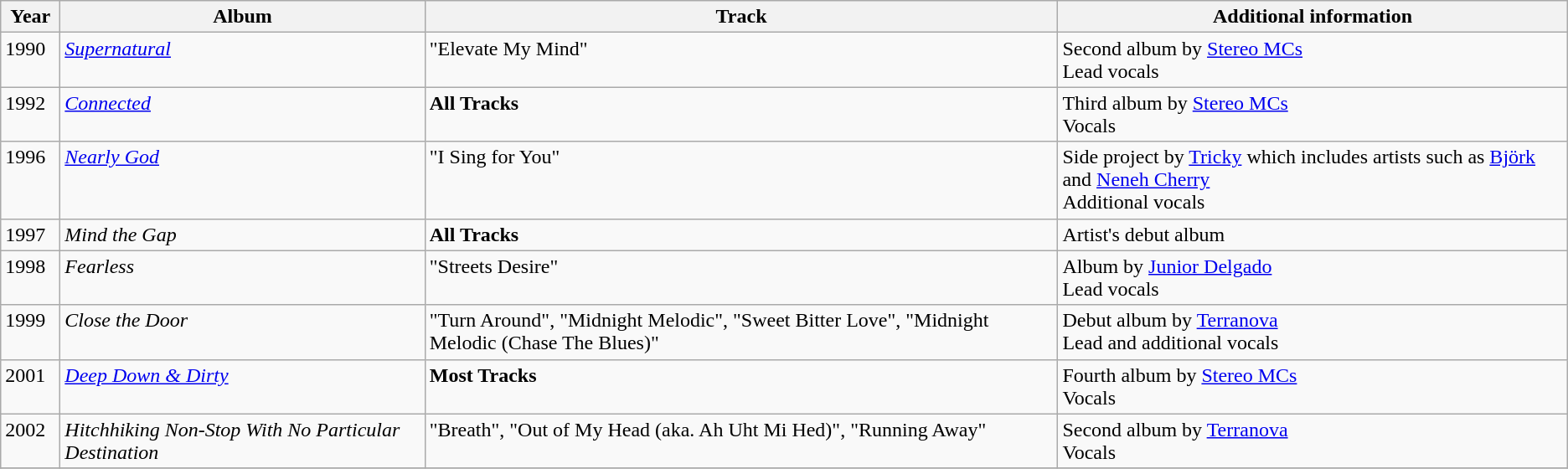<table class="wikitable">
<tr>
<th align="left" valign="top" width="40">Year</th>
<th align="left" valign="top">Album</th>
<th align="left" valign="top">Track</th>
<th align="left" valign="top">Additional information</th>
</tr>
<tr>
<td align="left" valign="top">1990</td>
<td align="left" valign="top"><em><a href='#'>Supernatural</a></em></td>
<td align="left" valign="top">"Elevate My Mind"</td>
<td align="left" valign="top">Second album by <a href='#'>Stereo MCs</a><br>Lead vocals</td>
</tr>
<tr>
<td align="left" valign="top">1992</td>
<td align="left" valign="top"><em><a href='#'>Connected</a></em></td>
<td align="left" valign="top"><strong>All Tracks</strong></td>
<td align="left" valign="top">Third album by <a href='#'>Stereo MCs</a><br>Vocals</td>
</tr>
<tr>
<td align="left" valign="top">1996</td>
<td align="left" valign="top"><em><a href='#'>Nearly God</a></em></td>
<td align="left" valign="top">"I Sing for You"</td>
<td align="left" valign="top">Side project by <a href='#'>Tricky</a> which includes artists such as <a href='#'>Björk</a> and <a href='#'>Neneh Cherry</a><br>Additional vocals</td>
</tr>
<tr>
<td align="left" valign="top">1997</td>
<td align="left" valign="top"><em>Mind the Gap</em></td>
<td align="left" valign="top"><strong>All Tracks</strong></td>
<td align="left" valign="top">Artist's debut album</td>
</tr>
<tr>
<td align="left" valign="top">1998</td>
<td align="left" valign="top"><em>Fearless</em></td>
<td align="left" valign="top">"Streets Desire"</td>
<td align="left" valign="top">Album by <a href='#'>Junior Delgado</a><br>Lead vocals</td>
</tr>
<tr>
<td align="left" valign="top">1999</td>
<td align="left" valign="top"><em>Close the Door</em></td>
<td align="left" valign="top">"Turn Around", "Midnight Melodic", "Sweet Bitter Love", "Midnight Melodic (Chase The Blues)"</td>
<td align="left" valign="top">Debut album by <a href='#'>Terranova</a><br>Lead and additional vocals</td>
</tr>
<tr>
<td align="left" valign="top">2001</td>
<td align="left" valign="top"><em><a href='#'>Deep Down & Dirty</a></em></td>
<td align="left" valign="top"><strong>Most Tracks</strong></td>
<td align="left" valign="top">Fourth album by <a href='#'>Stereo MCs</a><br>Vocals</td>
</tr>
<tr>
<td align="left" valign="top">2002</td>
<td align="left" valign="top"><em>Hitchhiking Non-Stop With No Particular Destination</em></td>
<td align="left" valign="top">"Breath", "Out of My Head (aka. Ah Uht Mi Hed)", "Running Away"</td>
<td align="left" valign="top">Second album by <a href='#'>Terranova</a><br>Vocals</td>
</tr>
<tr>
</tr>
</table>
